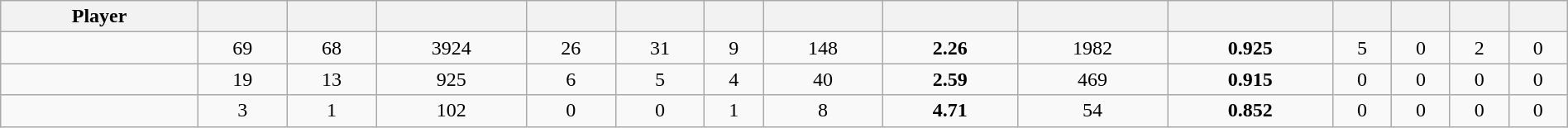<table class="wikitable sortable" style="width:100%; text-align:center;">
<tr>
<th>Player</th>
<th></th>
<th></th>
<th></th>
<th></th>
<th></th>
<th></th>
<th></th>
<th></th>
<th></th>
<th></th>
<th></th>
<th></th>
<th></th>
<th></th>
</tr>
<tr>
<td style=white-space:nowrap></td>
<td>69</td>
<td>68</td>
<td>3924</td>
<td>26</td>
<td>31</td>
<td>9</td>
<td>148</td>
<td><strong>2.26</strong></td>
<td>1982</td>
<td><strong>0.925</strong></td>
<td>5</td>
<td>0</td>
<td>2</td>
<td>0</td>
</tr>
<tr>
<td style=white-space:nowrap></td>
<td>19</td>
<td>13</td>
<td>925</td>
<td>6</td>
<td>5</td>
<td>4</td>
<td>40</td>
<td><strong>2.59</strong></td>
<td>469</td>
<td><strong>0.915</strong></td>
<td>0</td>
<td>0</td>
<td>0</td>
<td>0</td>
</tr>
<tr>
<td style=white-space:nowrap></td>
<td>3</td>
<td>1</td>
<td>102</td>
<td>0</td>
<td>0</td>
<td>1</td>
<td>8</td>
<td><strong>4.71</strong></td>
<td>54</td>
<td><strong>0.852</strong></td>
<td>0</td>
<td>0</td>
<td>0</td>
<td>0</td>
</tr>
</table>
